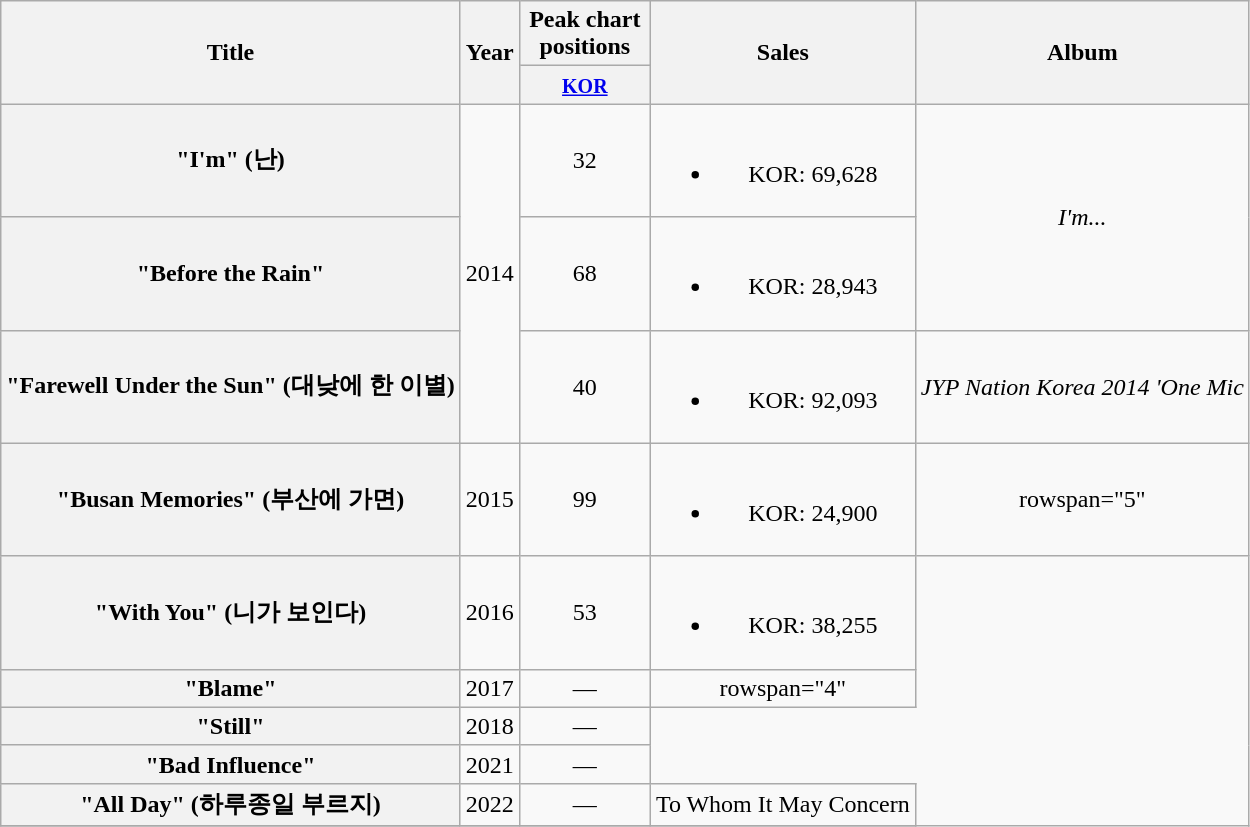<table class="wikitable plainrowheaders" style="text-align:center">
<tr>
<th scope="col" rowspan="2">Title</th>
<th scope="col" rowspan="2">Year</th>
<th scope="col" colspan="1" style="width:5em;">Peak chart positions</th>
<th scope="col" rowspan="2">Sales</th>
<th scope="col" rowspan="2">Album</th>
</tr>
<tr>
<th><small><a href='#'>KOR</a></small><br></th>
</tr>
<tr>
<th scope="row">"I'm" (난)</th>
<td rowspan="3">2014</td>
<td>32</td>
<td><br><ul><li>KOR: 69,628</li></ul></td>
<td rowspan="2"><em>I'm...</em></td>
</tr>
<tr>
<th scope="row">"Before the Rain"</th>
<td>68</td>
<td><br><ul><li>KOR: 28,943</li></ul></td>
</tr>
<tr>
<th scope="row">"Farewell Under the Sun" (대낮에 한 이별)<br></th>
<td>40</td>
<td><br><ul><li>KOR: 92,093</li></ul></td>
<td><em>JYP Nation Korea 2014 'One Mic<strong></td>
</tr>
<tr>
<th scope="row">"Busan Memories" (부산에 가면)<br></th>
<td>2015</td>
<td>99</td>
<td><br><ul><li>KOR: 24,900</li></ul></td>
<td>rowspan="5" </td>
</tr>
<tr>
<th scope="row">"With You" (니가 보인다)<br></th>
<td>2016</td>
<td>53</td>
<td><br><ul><li>KOR: 38,255</li></ul></td>
</tr>
<tr>
<th scope="row">"Blame"<br></th>
<td>2017</td>
<td>—</td>
<td>rowspan="4" </td>
</tr>
<tr>
<th scope="row">"Still" <br></th>
<td>2018</td>
<td>—</td>
</tr>
<tr>
<th scope="row">"Bad Influence"</th>
<td>2021</td>
<td>—</td>
</tr>
<tr>
<th scope="row">"All Day" (하루종일 부르지)</th>
<td>2022</td>
<td>—</td>
<td></em>To Whom It May Concern<em></td>
</tr>
<tr>
</tr>
</table>
